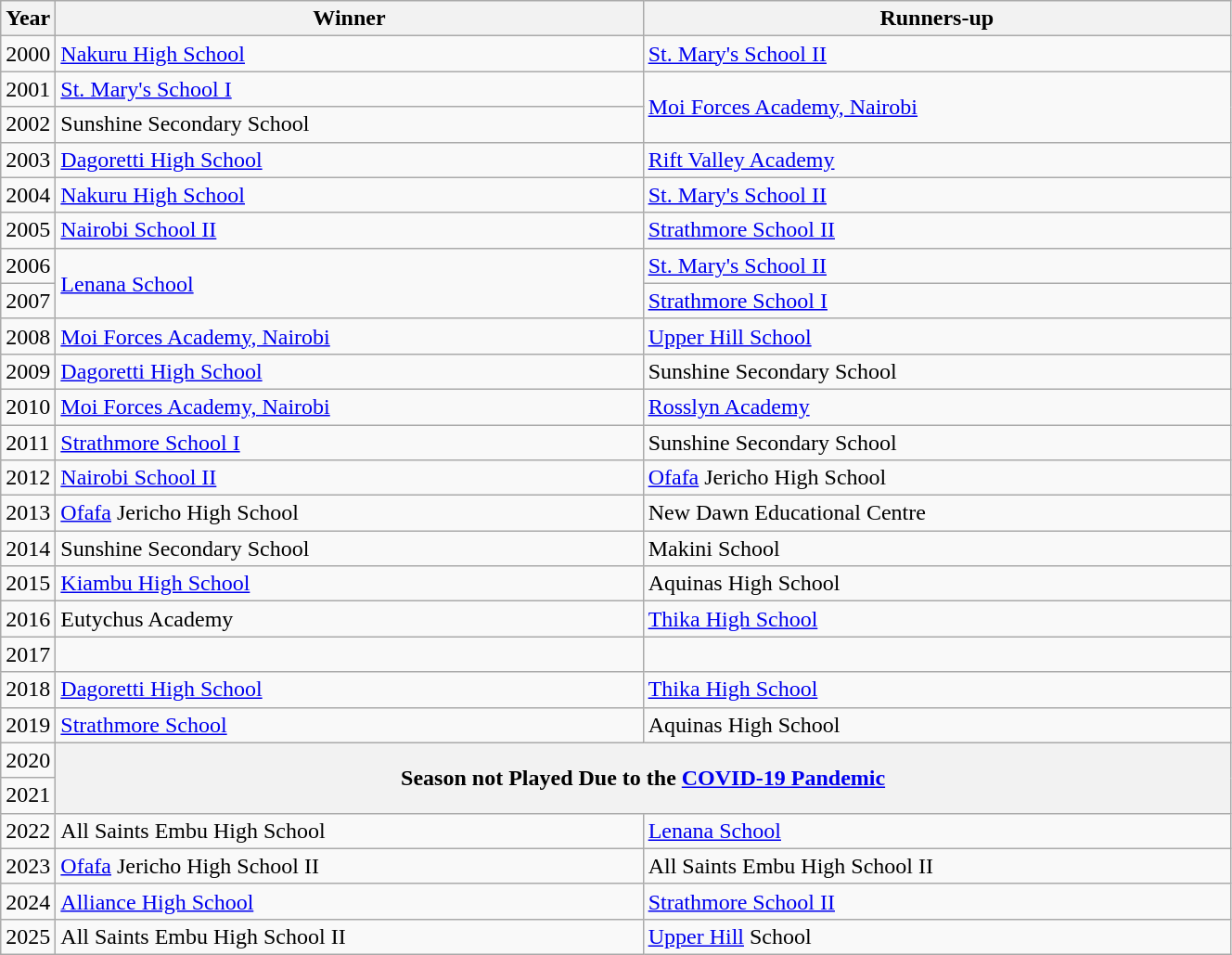<table class="wikitable sortable" width="70%">
<tr>
<th width="10px">Year</th>
<th>Winner</th>
<th>Runners-up</th>
</tr>
<tr>
<td>2000</td>
<td><a href='#'>Nakuru High School</a></td>
<td><a href='#'>St. Mary's School II</a></td>
</tr>
<tr>
<td>2001</td>
<td><a href='#'>St. Mary's School I</a></td>
<td rowspan="2"><a href='#'>Moi Forces Academy, Nairobi</a></td>
</tr>
<tr>
<td>2002</td>
<td>Sunshine Secondary School</td>
</tr>
<tr>
<td>2003</td>
<td><a href='#'>Dagoretti High School</a></td>
<td><a href='#'>Rift Valley Academy</a></td>
</tr>
<tr>
<td>2004</td>
<td><a href='#'>Nakuru High School</a></td>
<td><a href='#'>St. Mary's School II</a></td>
</tr>
<tr>
<td>2005</td>
<td><a href='#'>Nairobi School II</a></td>
<td><a href='#'>Strathmore School II</a></td>
</tr>
<tr>
<td>2006</td>
<td rowspan="2"><a href='#'>Lenana School</a></td>
<td><a href='#'>St. Mary's School II</a></td>
</tr>
<tr>
<td>2007</td>
<td><a href='#'>Strathmore School I</a></td>
</tr>
<tr>
<td>2008</td>
<td><a href='#'>Moi Forces Academy, Nairobi</a></td>
<td><a href='#'>Upper Hill School</a></td>
</tr>
<tr>
<td>2009</td>
<td><a href='#'>Dagoretti High School</a></td>
<td>Sunshine Secondary School</td>
</tr>
<tr>
<td>2010</td>
<td><a href='#'>Moi Forces Academy, Nairobi</a></td>
<td><a href='#'>Rosslyn Academy</a></td>
</tr>
<tr>
<td>2011</td>
<td><a href='#'>Strathmore School I</a></td>
<td>Sunshine Secondary School</td>
</tr>
<tr>
<td>2012</td>
<td><a href='#'>Nairobi School II</a></td>
<td><a href='#'>Ofafa</a> Jericho High School</td>
</tr>
<tr>
<td>2013</td>
<td><a href='#'>Ofafa</a> Jericho High School</td>
<td>New Dawn Educational Centre</td>
</tr>
<tr>
<td>2014</td>
<td>Sunshine Secondary School</td>
<td>Makini School</td>
</tr>
<tr>
<td>2015</td>
<td><a href='#'>Kiambu High School</a></td>
<td>Aquinas High School</td>
</tr>
<tr>
<td>2016</td>
<td>Eutychus Academy</td>
<td><a href='#'>Thika High School</a></td>
</tr>
<tr>
<td>2017</td>
<td></td>
<td></td>
</tr>
<tr>
<td>2018</td>
<td><a href='#'>Dagoretti High School</a></td>
<td><a href='#'>Thika High School</a></td>
</tr>
<tr>
<td>2019</td>
<td><a href='#'>Strathmore School</a></td>
<td>Aquinas High School</td>
</tr>
<tr>
<td>2020</td>
<th colspan="2" rowspan="2">Season not Played Due to the <a href='#'>COVID-19 Pandemic</a></th>
</tr>
<tr>
<td>2021</td>
</tr>
<tr>
<td>2022</td>
<td>All Saints Embu High School</td>
<td><a href='#'>Lenana School</a></td>
</tr>
<tr>
<td>2023</td>
<td><a href='#'>Ofafa</a> Jericho High School II</td>
<td>All Saints Embu High School II</td>
</tr>
<tr>
<td>2024</td>
<td><a href='#'>Alliance High School</a></td>
<td><a href='#'>Strathmore School II</a></td>
</tr>
<tr>
<td>2025</td>
<td>All Saints Embu High School II</td>
<td><a href='#'>Upper Hill</a> School</td>
</tr>
</table>
